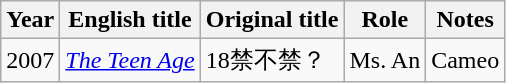<table class="wikitable sortable">
<tr>
<th>Year</th>
<th>English title</th>
<th>Original title</th>
<th>Role</th>
<th class="unsortable">Notes</th>
</tr>
<tr>
<td>2007</td>
<td><em><a href='#'>The Teen Age</a></em></td>
<td>18禁不禁？</td>
<td>Ms. An</td>
<td>Cameo</td>
</tr>
</table>
